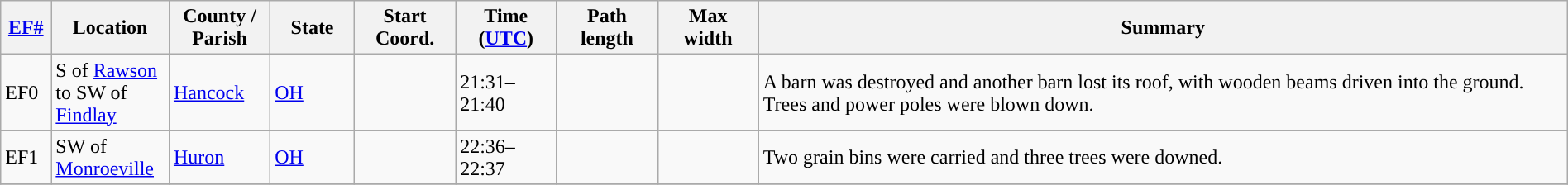<table class="wikitable sortable" style="width:100%;">
<tr>
<th scope="col"  style="width:3%; text-align:center;"><a href='#'>EF#</a></th>
<th scope="col"  style="width:7%; text-align:center;" class="unsortable">Location</th>
<th scope="col"  style="width:6%; text-align:center;" class="unsortable">County / Parish</th>
<th scope="col"  style="width:5%; text-align:center;">State</th>
<th scope="col"  style="width:6%; text-align:center;">Start Coord.</th>
<th scope="col"  style="width:6%; text-align:center;">Time (<a href='#'>UTC</a>)</th>
<th scope="col"  style="width:6%; text-align:center;">Path length</th>
<th scope="col"  style="width:6%; text-align:center;">Max width</th>
<th scope="col" class="unsortable" style="width:48%; text-align:center;">Summary</th>
</tr>
<tr>
<td>EF0</td>
<td>S of <a href='#'>Rawson</a> to SW of <a href='#'>Findlay</a></td>
<td><a href='#'>Hancock</a></td>
<td><a href='#'>OH</a></td>
<td></td>
<td>21:31–21:40</td>
<td></td>
<td></td>
<td>A barn was destroyed and another barn lost its roof, with wooden beams driven into the ground. Trees and power poles were blown down.</td>
</tr>
<tr>
<td>EF1</td>
<td>SW of <a href='#'>Monroeville</a></td>
<td><a href='#'>Huron</a></td>
<td><a href='#'>OH</a></td>
<td></td>
<td>22:36–22:37</td>
<td></td>
<td></td>
<td>Two grain bins were carried  and three trees were downed.</td>
</tr>
<tr>
</tr>
</table>
